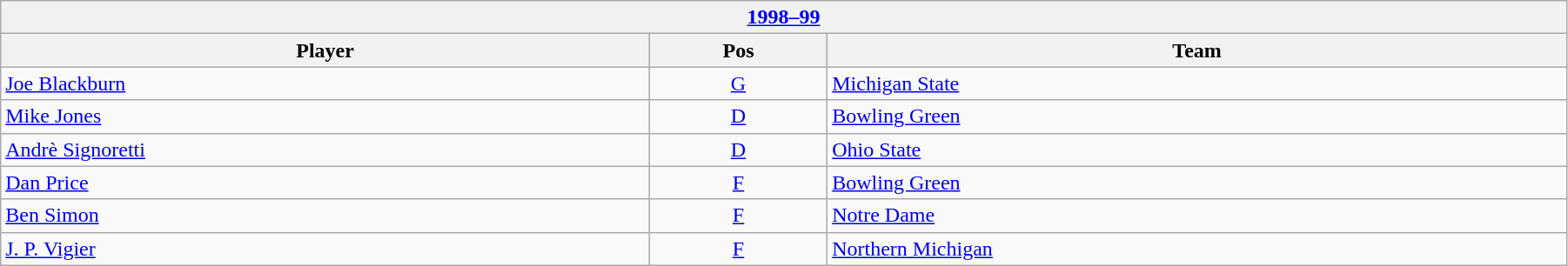<table class="wikitable" width=95%>
<tr>
<th colspan=3><a href='#'>1998–99</a></th>
</tr>
<tr>
<th>Player</th>
<th>Pos</th>
<th>Team</th>
</tr>
<tr>
<td><a href='#'>Joe Blackburn</a></td>
<td style="text-align:center;"><a href='#'>G</a></td>
<td><a href='#'>Michigan State</a></td>
</tr>
<tr>
<td><a href='#'>Mike Jones</a></td>
<td style="text-align:center;"><a href='#'>D</a></td>
<td><a href='#'>Bowling Green</a></td>
</tr>
<tr>
<td><a href='#'>Andrè Signoretti</a></td>
<td style="text-align:center;"><a href='#'>D</a></td>
<td><a href='#'>Ohio State</a></td>
</tr>
<tr>
<td><a href='#'>Dan Price</a></td>
<td style="text-align:center;"><a href='#'>F</a></td>
<td><a href='#'>Bowling Green</a></td>
</tr>
<tr>
<td><a href='#'>Ben Simon</a></td>
<td style="text-align:center;"><a href='#'>F</a></td>
<td><a href='#'>Notre Dame</a></td>
</tr>
<tr>
<td><a href='#'>J. P. Vigier</a></td>
<td style="text-align:center;"><a href='#'>F</a></td>
<td><a href='#'>Northern Michigan</a></td>
</tr>
</table>
